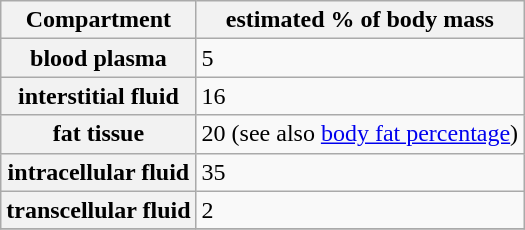<table class="wikitable">
<tr>
<th>Compartment</th>
<th>estimated % of body mass</th>
</tr>
<tr>
<th>blood plasma</th>
<td>5</td>
</tr>
<tr>
<th>interstitial fluid</th>
<td>16</td>
</tr>
<tr>
<th>fat tissue</th>
<td>20 (see also <a href='#'>body fat percentage</a>)</td>
</tr>
<tr>
<th>intracellular fluid</th>
<td>35</td>
</tr>
<tr>
<th>transcellular fluid</th>
<td>2</td>
</tr>
<tr>
</tr>
</table>
